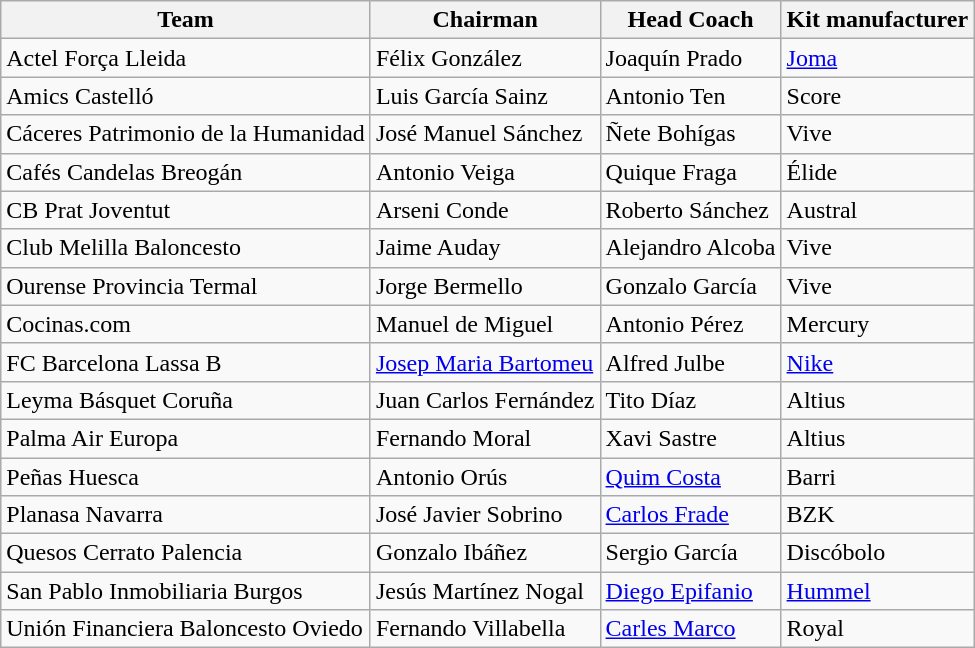<table class="wikitable sortable" style="text-align: left;">
<tr>
<th>Team</th>
<th>Chairman</th>
<th>Head Coach</th>
<th>Kit manufacturer</th>
</tr>
<tr>
<td>Actel Força Lleida</td>
<td>Félix González</td>
<td>Joaquín Prado</td>
<td><a href='#'>Joma</a></td>
</tr>
<tr>
<td>Amics Castelló</td>
<td>Luis García Sainz</td>
<td>Antonio Ten</td>
<td>Score</td>
</tr>
<tr>
<td>Cáceres Patrimonio de la Humanidad</td>
<td>José Manuel Sánchez</td>
<td>Ñete Bohígas</td>
<td>Vive</td>
</tr>
<tr>
<td>Cafés Candelas Breogán</td>
<td>Antonio Veiga</td>
<td>Quique Fraga</td>
<td>Élide</td>
</tr>
<tr>
<td>CB Prat Joventut</td>
<td>Arseni Conde</td>
<td>Roberto Sánchez</td>
<td>Austral</td>
</tr>
<tr>
<td>Club Melilla Baloncesto</td>
<td>Jaime Auday</td>
<td>Alejandro Alcoba</td>
<td>Vive</td>
</tr>
<tr>
<td>Ourense Provincia Termal</td>
<td>Jorge Bermello</td>
<td>Gonzalo García</td>
<td>Vive</td>
</tr>
<tr>
<td>Cocinas.com</td>
<td>Manuel de Miguel</td>
<td>Antonio Pérez</td>
<td>Mercury</td>
</tr>
<tr>
<td>FC Barcelona Lassa B</td>
<td><a href='#'>Josep Maria Bartomeu</a></td>
<td>Alfred Julbe</td>
<td><a href='#'>Nike</a></td>
</tr>
<tr>
<td>Leyma Básquet Coruña</td>
<td>Juan Carlos Fernández</td>
<td>Tito Díaz</td>
<td>Altius</td>
</tr>
<tr>
<td>Palma Air Europa</td>
<td>Fernando Moral</td>
<td>Xavi Sastre</td>
<td>Altius</td>
</tr>
<tr>
<td>Peñas Huesca</td>
<td>Antonio Orús</td>
<td><a href='#'>Quim Costa</a></td>
<td>Barri</td>
</tr>
<tr>
<td>Planasa Navarra</td>
<td>José Javier Sobrino</td>
<td><a href='#'>Carlos Frade</a></td>
<td>BZK</td>
</tr>
<tr>
<td>Quesos Cerrato Palencia</td>
<td>Gonzalo Ibáñez</td>
<td>Sergio García</td>
<td>Discóbolo</td>
</tr>
<tr>
<td>San Pablo Inmobiliaria Burgos</td>
<td>Jesús Martínez Nogal</td>
<td><a href='#'>Diego Epifanio</a></td>
<td><a href='#'>Hummel</a></td>
</tr>
<tr>
<td>Unión Financiera Baloncesto Oviedo</td>
<td>Fernando Villabella</td>
<td><a href='#'>Carles Marco</a></td>
<td>Royal</td>
</tr>
</table>
